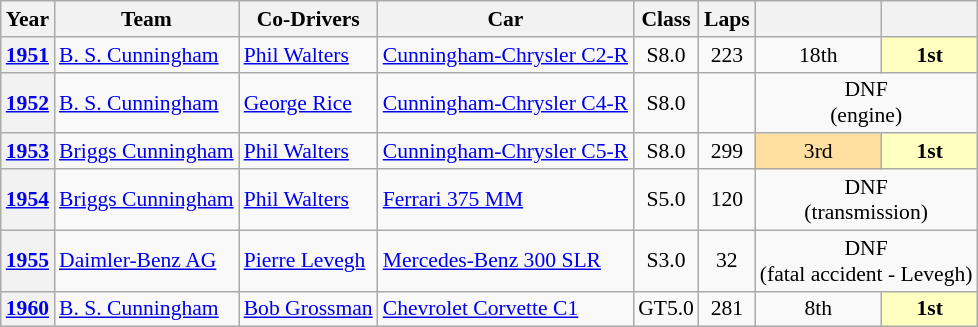<table class="wikitable" style="text-align:center; font-size:90%">
<tr>
<th>Year</th>
<th>Team</th>
<th>Co-Drivers</th>
<th>Car</th>
<th>Class</th>
<th>Laps</th>
<th></th>
<th></th>
</tr>
<tr>
<th><a href='#'>1951</a></th>
<td align="left"> <a href='#'>B. S. Cunningham</a></td>
<td align="left"> <a href='#'>Phil Walters</a></td>
<td align="left"><a href='#'>Cunningham-Chrysler C2-R</a></td>
<td>S8.0</td>
<td>223</td>
<td>18th</td>
<td style="background:#ffffbf;"><strong>1st</strong></td>
</tr>
<tr>
<th><a href='#'>1952</a></th>
<td align="left"> <a href='#'>B. S. Cunningham</a></td>
<td align="left"> <a href='#'>George Rice</a></td>
<td align="left"><a href='#'>Cunningham-Chrysler C4-R</a></td>
<td>S8.0</td>
<td></td>
<td colspan=2>DNF<br>(engine)</td>
</tr>
<tr>
<th><a href='#'>1953</a></th>
<td align="left"> <a href='#'>Briggs Cunningham</a></td>
<td align="left"> <a href='#'>Phil Walters</a></td>
<td align="left"><a href='#'>Cunningham-Chrysler C5-R</a></td>
<td>S8.0</td>
<td>299</td>
<td style="background:#ffdf9f;">3rd</td>
<td style="background:#ffffbf;"><strong>1st</strong></td>
</tr>
<tr>
<th><a href='#'>1954</a></th>
<td align="left"> <a href='#'>Briggs Cunningham</a></td>
<td align="left"> <a href='#'>Phil Walters</a></td>
<td align="left"><a href='#'>Ferrari 375 MM</a></td>
<td>S5.0</td>
<td>120</td>
<td colspan=2>DNF<br>(transmission)</td>
</tr>
<tr>
<th><a href='#'>1955</a></th>
<td align="left"> <a href='#'>Daimler-Benz AG</a></td>
<td align="left"> <a href='#'>Pierre Levegh</a></td>
<td align="left"><a href='#'>Mercedes-Benz 300 SLR</a></td>
<td>S3.0</td>
<td>32</td>
<td colspan=2>DNF<br>(fatal accident - Levegh)</td>
</tr>
<tr>
<th><a href='#'>1960</a></th>
<td align="left"> <a href='#'>B. S. Cunningham</a></td>
<td align="left"> <a href='#'>Bob Grossman</a></td>
<td align="left"><a href='#'>Chevrolet Corvette C1</a></td>
<td>GT5.0</td>
<td>281</td>
<td>8th</td>
<td style="background:#ffffbf;"><strong>1st</strong></td>
</tr>
</table>
